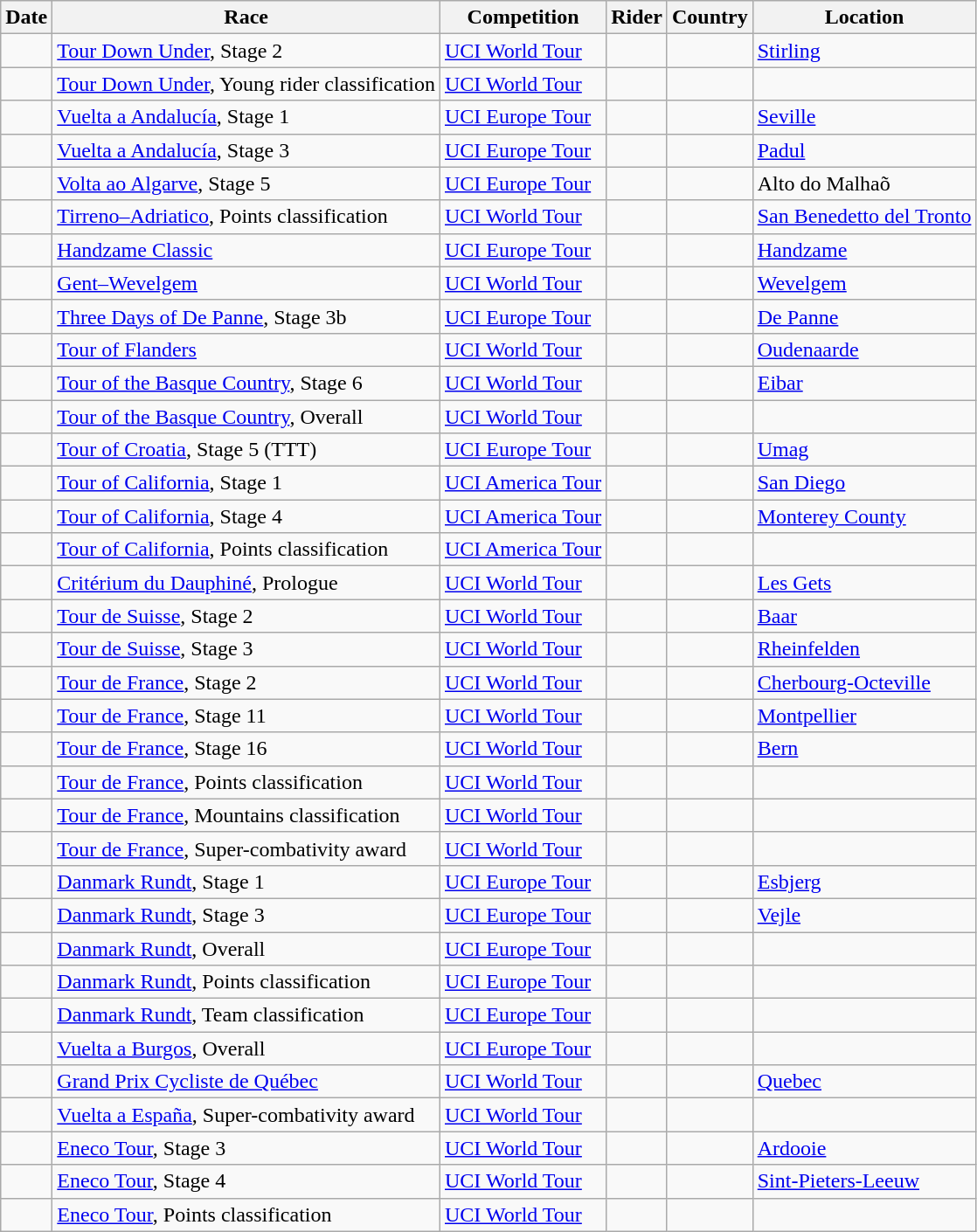<table class="wikitable sortable">
<tr>
<th>Date</th>
<th>Race</th>
<th>Competition</th>
<th>Rider</th>
<th>Country</th>
<th>Location</th>
</tr>
<tr>
<td></td>
<td><a href='#'>Tour Down Under</a>, Stage 2</td>
<td><a href='#'>UCI World Tour</a></td>
<td></td>
<td></td>
<td><a href='#'>Stirling</a></td>
</tr>
<tr>
<td></td>
<td><a href='#'>Tour Down Under</a>, Young rider classification</td>
<td><a href='#'>UCI World Tour</a></td>
<td></td>
<td></td>
<td></td>
</tr>
<tr>
<td></td>
<td><a href='#'>Vuelta a Andalucía</a>, Stage 1</td>
<td><a href='#'>UCI Europe Tour</a></td>
<td></td>
<td></td>
<td><a href='#'>Seville</a></td>
</tr>
<tr>
<td></td>
<td><a href='#'>Vuelta a Andalucía</a>, Stage 3</td>
<td><a href='#'>UCI Europe Tour</a></td>
<td></td>
<td></td>
<td><a href='#'>Padul</a></td>
</tr>
<tr>
<td></td>
<td><a href='#'>Volta ao Algarve</a>, Stage 5</td>
<td><a href='#'>UCI Europe Tour</a></td>
<td></td>
<td></td>
<td>Alto do Malhaõ</td>
</tr>
<tr>
<td></td>
<td><a href='#'>Tirreno–Adriatico</a>, Points classification</td>
<td><a href='#'>UCI World Tour</a></td>
<td></td>
<td></td>
<td><a href='#'>San Benedetto del Tronto</a></td>
</tr>
<tr>
<td></td>
<td><a href='#'>Handzame Classic</a></td>
<td><a href='#'>UCI Europe Tour</a></td>
<td></td>
<td></td>
<td><a href='#'>Handzame</a></td>
</tr>
<tr>
<td></td>
<td><a href='#'>Gent–Wevelgem</a></td>
<td><a href='#'>UCI World Tour</a></td>
<td></td>
<td></td>
<td><a href='#'>Wevelgem</a></td>
</tr>
<tr>
<td></td>
<td><a href='#'>Three Days of De Panne</a>, Stage 3b</td>
<td><a href='#'>UCI Europe Tour</a></td>
<td></td>
<td></td>
<td><a href='#'>De Panne</a></td>
</tr>
<tr>
<td></td>
<td><a href='#'>Tour of Flanders</a></td>
<td><a href='#'>UCI World Tour</a></td>
<td></td>
<td></td>
<td><a href='#'>Oudenaarde</a></td>
</tr>
<tr>
<td></td>
<td><a href='#'>Tour of the Basque Country</a>, Stage 6</td>
<td><a href='#'>UCI World Tour</a></td>
<td></td>
<td></td>
<td><a href='#'>Eibar</a></td>
</tr>
<tr>
<td></td>
<td><a href='#'>Tour of the Basque Country</a>, Overall</td>
<td><a href='#'>UCI World Tour</a></td>
<td></td>
<td></td>
<td></td>
</tr>
<tr>
<td></td>
<td><a href='#'>Tour of Croatia</a>, Stage 5 (TTT)</td>
<td><a href='#'>UCI Europe Tour</a></td>
<td style="text-align:center"></td>
<td></td>
<td><a href='#'>Umag</a></td>
</tr>
<tr>
<td></td>
<td><a href='#'>Tour of California</a>, Stage 1</td>
<td><a href='#'>UCI America Tour</a></td>
<td></td>
<td></td>
<td><a href='#'>San Diego</a></td>
</tr>
<tr>
<td></td>
<td><a href='#'>Tour of California</a>, Stage 4</td>
<td><a href='#'>UCI America Tour</a></td>
<td></td>
<td></td>
<td><a href='#'>Monterey County</a></td>
</tr>
<tr>
<td></td>
<td><a href='#'>Tour of California</a>, Points classification</td>
<td><a href='#'>UCI America Tour</a></td>
<td></td>
<td></td>
<td></td>
</tr>
<tr>
<td></td>
<td><a href='#'>Critérium du Dauphiné</a>, Prologue</td>
<td><a href='#'>UCI World Tour</a></td>
<td></td>
<td></td>
<td><a href='#'>Les Gets</a></td>
</tr>
<tr>
<td></td>
<td><a href='#'>Tour de Suisse</a>, Stage 2</td>
<td><a href='#'>UCI World Tour</a></td>
<td></td>
<td></td>
<td><a href='#'>Baar</a></td>
</tr>
<tr>
<td></td>
<td><a href='#'>Tour de Suisse</a>, Stage 3</td>
<td><a href='#'>UCI World Tour</a></td>
<td></td>
<td></td>
<td><a href='#'>Rheinfelden</a></td>
</tr>
<tr>
<td></td>
<td><a href='#'>Tour de France</a>, Stage 2</td>
<td><a href='#'>UCI World Tour</a></td>
<td></td>
<td></td>
<td><a href='#'>Cherbourg-Octeville</a></td>
</tr>
<tr>
<td></td>
<td><a href='#'>Tour de France</a>, Stage 11</td>
<td><a href='#'>UCI World Tour</a></td>
<td></td>
<td></td>
<td><a href='#'>Montpellier</a></td>
</tr>
<tr>
<td></td>
<td><a href='#'>Tour de France</a>, Stage 16</td>
<td><a href='#'>UCI World Tour</a></td>
<td></td>
<td></td>
<td><a href='#'>Bern</a></td>
</tr>
<tr>
<td></td>
<td><a href='#'>Tour de France</a>, Points classification</td>
<td><a href='#'>UCI World Tour</a></td>
<td></td>
<td></td>
<td></td>
</tr>
<tr>
<td></td>
<td><a href='#'>Tour de France</a>, Mountains classification</td>
<td><a href='#'>UCI World Tour</a></td>
<td></td>
<td></td>
<td></td>
</tr>
<tr>
<td></td>
<td><a href='#'>Tour de France</a>, Super-combativity award</td>
<td><a href='#'>UCI World Tour</a></td>
<td></td>
<td></td>
<td></td>
</tr>
<tr>
<td></td>
<td><a href='#'>Danmark Rundt</a>, Stage 1</td>
<td><a href='#'>UCI Europe Tour</a></td>
<td></td>
<td></td>
<td><a href='#'>Esbjerg</a></td>
</tr>
<tr>
<td></td>
<td><a href='#'>Danmark Rundt</a>, Stage 3</td>
<td><a href='#'>UCI Europe Tour</a></td>
<td></td>
<td></td>
<td><a href='#'>Vejle</a></td>
</tr>
<tr>
<td></td>
<td><a href='#'>Danmark Rundt</a>, Overall</td>
<td><a href='#'>UCI Europe Tour</a></td>
<td></td>
<td></td>
<td></td>
</tr>
<tr>
<td></td>
<td><a href='#'>Danmark Rundt</a>, Points classification</td>
<td><a href='#'>UCI Europe Tour</a></td>
<td></td>
<td></td>
<td></td>
</tr>
<tr>
<td></td>
<td><a href='#'>Danmark Rundt</a>, Team classification</td>
<td><a href='#'>UCI Europe Tour</a></td>
<td style="text-align:center"></td>
<td></td>
<td></td>
</tr>
<tr>
<td></td>
<td><a href='#'>Vuelta a Burgos</a>, Overall</td>
<td><a href='#'>UCI Europe Tour</a></td>
<td></td>
<td></td>
<td></td>
</tr>
<tr>
<td></td>
<td><a href='#'>Grand Prix Cycliste de Québec</a></td>
<td><a href='#'>UCI World Tour</a></td>
<td></td>
<td></td>
<td><a href='#'>Quebec</a></td>
</tr>
<tr>
<td></td>
<td><a href='#'>Vuelta a España</a>, Super-combativity award</td>
<td><a href='#'>UCI World Tour</a></td>
<td></td>
<td></td>
<td></td>
</tr>
<tr>
<td></td>
<td><a href='#'>Eneco Tour</a>, Stage 3</td>
<td><a href='#'>UCI World Tour</a></td>
<td></td>
<td></td>
<td><a href='#'>Ardooie</a></td>
</tr>
<tr>
<td></td>
<td><a href='#'>Eneco Tour</a>, Stage 4</td>
<td><a href='#'>UCI World Tour</a></td>
<td></td>
<td></td>
<td><a href='#'>Sint-Pieters-Leeuw</a></td>
</tr>
<tr>
<td></td>
<td><a href='#'>Eneco Tour</a>, Points classification</td>
<td><a href='#'>UCI World Tour</a></td>
<td></td>
<td><br></td>
<td></td>
</tr>
</table>
